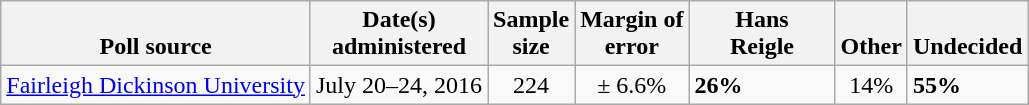<table class="wikitable">
<tr valign= bottom>
<th>Poll source</th>
<th>Date(s)<br>administered</th>
<th>Sample<br>size</th>
<th>Margin of<br>error</th>
<th style="width:90px;">Hans<br>Reigle</th>
<th>Other</th>
<th>Undecided</th>
</tr>
<tr>
<td><a href='#'>Fairleigh Dickinson University</a></td>
<td align=center>July 20–24, 2016</td>
<td align=center>224</td>
<td align=center>± 6.6%</td>
<td><strong>26%</strong></td>
<td align=center>14%</td>
<td><strong>55%</strong></td>
</tr>
</table>
